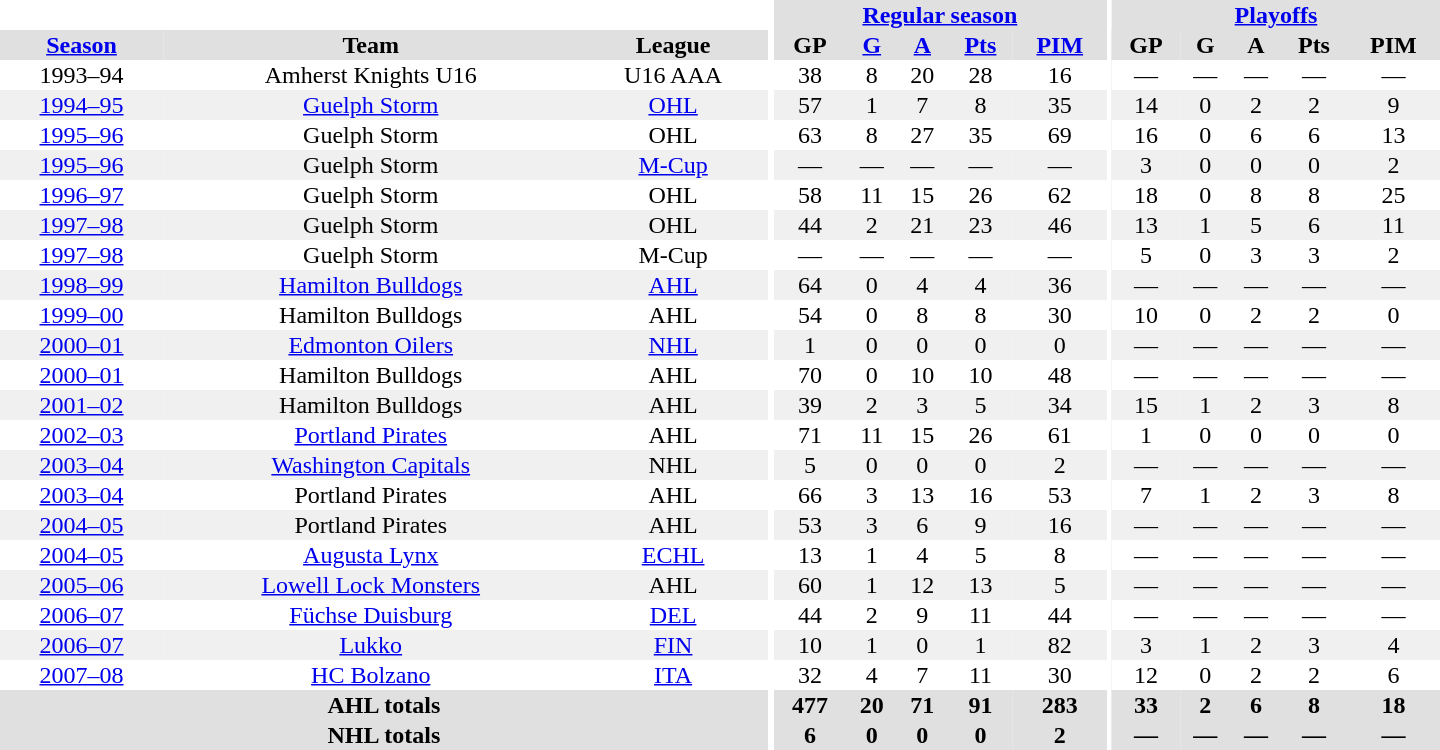<table border="0" cellpadding="1" cellspacing="0" style="text-align:center; width:60em">
<tr bgcolor="#e0e0e0">
<th colspan="3" bgcolor="#ffffff"></th>
<th rowspan="100" bgcolor="#ffffff"></th>
<th colspan="5"><a href='#'>Regular season</a></th>
<th rowspan="100" bgcolor="#ffffff"></th>
<th colspan="5"><a href='#'>Playoffs</a></th>
</tr>
<tr bgcolor="#e0e0e0">
<th><a href='#'>Season</a></th>
<th>Team</th>
<th>League</th>
<th>GP</th>
<th><a href='#'>G</a></th>
<th><a href='#'>A</a></th>
<th><a href='#'>Pts</a></th>
<th><a href='#'>PIM</a></th>
<th>GP</th>
<th>G</th>
<th>A</th>
<th>Pts</th>
<th>PIM</th>
</tr>
<tr>
<td>1993–94</td>
<td>Amherst Knights U16</td>
<td>U16 AAA</td>
<td>38</td>
<td>8</td>
<td>20</td>
<td>28</td>
<td>16</td>
<td>—</td>
<td>—</td>
<td>—</td>
<td>—</td>
<td>—</td>
</tr>
<tr bgcolor="#f0f0f0">
<td><a href='#'>1994–95</a></td>
<td><a href='#'>Guelph Storm</a></td>
<td><a href='#'>OHL</a></td>
<td>57</td>
<td>1</td>
<td>7</td>
<td>8</td>
<td>35</td>
<td>14</td>
<td>0</td>
<td>2</td>
<td>2</td>
<td>9</td>
</tr>
<tr>
<td><a href='#'>1995–96</a></td>
<td>Guelph Storm</td>
<td>OHL</td>
<td>63</td>
<td>8</td>
<td>27</td>
<td>35</td>
<td>69</td>
<td>16</td>
<td>0</td>
<td>6</td>
<td>6</td>
<td>13</td>
</tr>
<tr bgcolor="#f0f0f0">
<td><a href='#'>1995–96</a></td>
<td>Guelph Storm</td>
<td><a href='#'>M-Cup</a></td>
<td>—</td>
<td>—</td>
<td>—</td>
<td>—</td>
<td>—</td>
<td>3</td>
<td>0</td>
<td>0</td>
<td>0</td>
<td>2</td>
</tr>
<tr>
<td><a href='#'>1996–97</a></td>
<td>Guelph Storm</td>
<td>OHL</td>
<td>58</td>
<td>11</td>
<td>15</td>
<td>26</td>
<td>62</td>
<td>18</td>
<td>0</td>
<td>8</td>
<td>8</td>
<td>25</td>
</tr>
<tr bgcolor="#f0f0f0">
<td><a href='#'>1997–98</a></td>
<td>Guelph Storm</td>
<td>OHL</td>
<td>44</td>
<td>2</td>
<td>21</td>
<td>23</td>
<td>46</td>
<td>13</td>
<td>1</td>
<td>5</td>
<td>6</td>
<td>11</td>
</tr>
<tr>
<td><a href='#'>1997–98</a></td>
<td>Guelph Storm</td>
<td>M-Cup</td>
<td>—</td>
<td>—</td>
<td>—</td>
<td>—</td>
<td>—</td>
<td>5</td>
<td>0</td>
<td>3</td>
<td>3</td>
<td>2</td>
</tr>
<tr bgcolor="#f0f0f0">
<td><a href='#'>1998–99</a></td>
<td><a href='#'>Hamilton Bulldogs</a></td>
<td><a href='#'>AHL</a></td>
<td>64</td>
<td>0</td>
<td>4</td>
<td>4</td>
<td>36</td>
<td>—</td>
<td>—</td>
<td>—</td>
<td>—</td>
<td>—</td>
</tr>
<tr>
<td><a href='#'>1999–00</a></td>
<td>Hamilton Bulldogs</td>
<td>AHL</td>
<td>54</td>
<td>0</td>
<td>8</td>
<td>8</td>
<td>30</td>
<td>10</td>
<td>0</td>
<td>2</td>
<td>2</td>
<td>0</td>
</tr>
<tr bgcolor="#f0f0f0">
<td><a href='#'>2000–01</a></td>
<td><a href='#'>Edmonton Oilers</a></td>
<td><a href='#'>NHL</a></td>
<td>1</td>
<td>0</td>
<td>0</td>
<td>0</td>
<td>0</td>
<td>—</td>
<td>—</td>
<td>—</td>
<td>—</td>
<td>—</td>
</tr>
<tr>
<td><a href='#'>2000–01</a></td>
<td>Hamilton Bulldogs</td>
<td>AHL</td>
<td>70</td>
<td>0</td>
<td>10</td>
<td>10</td>
<td>48</td>
<td>—</td>
<td>—</td>
<td>—</td>
<td>—</td>
<td>—</td>
</tr>
<tr bgcolor="#f0f0f0">
<td><a href='#'>2001–02</a></td>
<td>Hamilton Bulldogs</td>
<td>AHL</td>
<td>39</td>
<td>2</td>
<td>3</td>
<td>5</td>
<td>34</td>
<td>15</td>
<td>1</td>
<td>2</td>
<td>3</td>
<td>8</td>
</tr>
<tr>
<td><a href='#'>2002–03</a></td>
<td><a href='#'>Portland Pirates</a></td>
<td>AHL</td>
<td>71</td>
<td>11</td>
<td>15</td>
<td>26</td>
<td>61</td>
<td>1</td>
<td>0</td>
<td>0</td>
<td>0</td>
<td>0</td>
</tr>
<tr bgcolor="#f0f0f0">
<td><a href='#'>2003–04</a></td>
<td><a href='#'>Washington Capitals</a></td>
<td>NHL</td>
<td>5</td>
<td>0</td>
<td>0</td>
<td>0</td>
<td>2</td>
<td>—</td>
<td>—</td>
<td>—</td>
<td>—</td>
<td>—</td>
</tr>
<tr>
<td><a href='#'>2003–04</a></td>
<td>Portland Pirates</td>
<td>AHL</td>
<td>66</td>
<td>3</td>
<td>13</td>
<td>16</td>
<td>53</td>
<td>7</td>
<td>1</td>
<td>2</td>
<td>3</td>
<td>8</td>
</tr>
<tr bgcolor="#f0f0f0">
<td><a href='#'>2004–05</a></td>
<td>Portland Pirates</td>
<td>AHL</td>
<td>53</td>
<td>3</td>
<td>6</td>
<td>9</td>
<td>16</td>
<td>—</td>
<td>—</td>
<td>—</td>
<td>—</td>
<td>—</td>
</tr>
<tr>
<td><a href='#'>2004–05</a></td>
<td><a href='#'>Augusta Lynx</a></td>
<td><a href='#'>ECHL</a></td>
<td>13</td>
<td>1</td>
<td>4</td>
<td>5</td>
<td>8</td>
<td>—</td>
<td>—</td>
<td>—</td>
<td>—</td>
<td>—</td>
</tr>
<tr bgcolor="#f0f0f0">
<td><a href='#'>2005–06</a></td>
<td><a href='#'>Lowell Lock Monsters</a></td>
<td>AHL</td>
<td>60</td>
<td>1</td>
<td>12</td>
<td>13</td>
<td>5</td>
<td>—</td>
<td>—</td>
<td>—</td>
<td>—</td>
<td>—</td>
</tr>
<tr>
<td><a href='#'>2006–07</a></td>
<td><a href='#'>Füchse Duisburg</a></td>
<td><a href='#'>DEL</a></td>
<td>44</td>
<td>2</td>
<td>9</td>
<td>11</td>
<td>44</td>
<td>—</td>
<td>—</td>
<td>—</td>
<td>—</td>
<td>—</td>
</tr>
<tr bgcolor="#f0f0f0">
<td><a href='#'>2006–07</a></td>
<td><a href='#'>Lukko</a></td>
<td><a href='#'>FIN</a></td>
<td>10</td>
<td>1</td>
<td>0</td>
<td>1</td>
<td>82</td>
<td>3</td>
<td>1</td>
<td>2</td>
<td>3</td>
<td>4</td>
</tr>
<tr>
<td><a href='#'>2007–08</a></td>
<td><a href='#'>HC Bolzano</a></td>
<td><a href='#'>ITA</a></td>
<td>32</td>
<td>4</td>
<td>7</td>
<td>11</td>
<td>30</td>
<td>12</td>
<td>0</td>
<td>2</td>
<td>2</td>
<td>6</td>
</tr>
<tr bgcolor="#e0e0e0">
<th colspan="3">AHL totals</th>
<th>477</th>
<th>20</th>
<th>71</th>
<th>91</th>
<th>283</th>
<th>33</th>
<th>2</th>
<th>6</th>
<th>8</th>
<th>18</th>
</tr>
<tr bgcolor="#e0e0e0">
<th colspan="3">NHL totals</th>
<th>6</th>
<th>0</th>
<th>0</th>
<th>0</th>
<th>2</th>
<th>—</th>
<th>—</th>
<th>—</th>
<th>—</th>
<th>—</th>
</tr>
</table>
